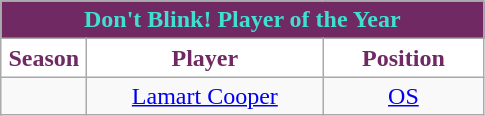<table class="wikitable sortable" style="text-align:center">
<tr>
<td colspan="4" style="background:#702963; color:#40E0D0;"><strong>Don't Blink! Player of the Year</strong></td>
</tr>
<tr>
<th style="width:50px; background:white; color:#702963;">Season</th>
<th style="width:150px; background:white; color:#702963;">Player</th>
<th style="width:100px; background:white; color:#702963;">Position</th>
</tr>
<tr>
<td></td>
<td><a href='#'>Lamart Cooper</a></td>
<td><a href='#'>OS</a></td>
</tr>
</table>
